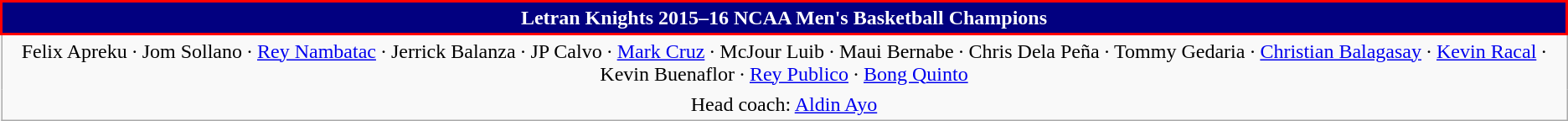<table class="wikitable" style="text-align: center">
<tr>
<th style = "background:#020080; border:2px solid red; color:white">Letran Knights 2015–16 NCAA Men's Basketball Champions</th>
</tr>
<tr>
<td style="border-style: none none none none;">Felix Apreku · Jom Sollano · <a href='#'>Rey Nambatac</a> · Jerrick Balanza · JP Calvo · <a href='#'>Mark Cruz</a> · McJour Luib · Maui Bernabe · Chris Dela Peña · Tommy Gedaria · <a href='#'>Christian Balagasay</a> · <a href='#'>Kevin Racal</a> · Kevin Buenaflor · <a href='#'>Rey Publico</a> · <a href='#'>Bong Quinto</a></td>
</tr>
<tr>
<td style="border-style: none none none none;">Head coach: <a href='#'>Aldin Ayo</a></td>
</tr>
</table>
